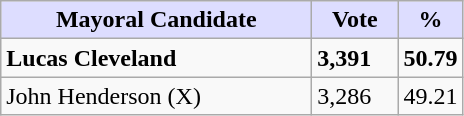<table class="wikitable">
<tr>
<th style="background:#ddf; width:200px;">Mayoral Candidate</th>
<th style="background:#ddf; width:50px;">Vote</th>
<th style="background:#ddf; width:30px;">%</th>
</tr>
<tr>
<td><strong>Lucas Cleveland</strong></td>
<td><strong>3,391</strong></td>
<td><strong>50.79</strong></td>
</tr>
<tr>
<td>John Henderson (X)</td>
<td>3,286</td>
<td>49.21</td>
</tr>
</table>
